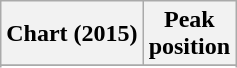<table class="wikitable sortable plainrowheaders" style="text-align:center">
<tr>
<th scope="col">Chart (2015)</th>
<th scope="col">Peak<br>position</th>
</tr>
<tr>
</tr>
<tr>
</tr>
<tr>
</tr>
<tr>
</tr>
</table>
